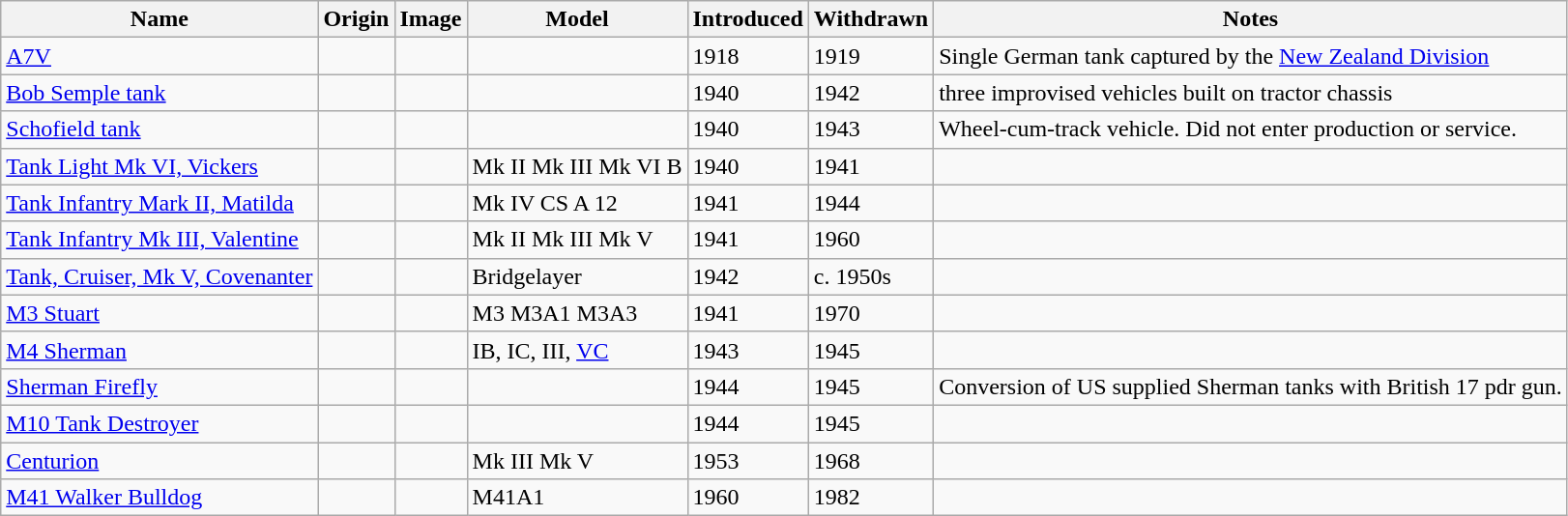<table class="wikitable">
<tr>
<th>Name</th>
<th>Origin</th>
<th>Image</th>
<th>Model</th>
<th>Introduced</th>
<th>Withdrawn</th>
<th>Notes</th>
</tr>
<tr>
<td><a href='#'>A7V</a></td>
<td></td>
<td></td>
<td></td>
<td>1918</td>
<td>1919</td>
<td>Single German tank captured by the <a href='#'>New Zealand Division</a></td>
</tr>
<tr>
<td><a href='#'>Bob Semple tank</a></td>
<td></td>
<td></td>
<td></td>
<td>1940</td>
<td>1942</td>
<td>three improvised vehicles built on tractor chassis </td>
</tr>
<tr>
<td><a href='#'>Schofield tank</a></td>
<td></td>
<td></td>
<td></td>
<td>1940</td>
<td>1943</td>
<td>Wheel-cum-track vehicle. Did not enter production or service.</td>
</tr>
<tr>
<td><a href='#'>Tank Light Mk VI, Vickers</a></td>
<td></td>
<td></td>
<td>Mk II Mk III Mk VI B</td>
<td>1940</td>
<td>1941</td>
<td></td>
</tr>
<tr>
<td><a href='#'>Tank Infantry Mark II, Matilda</a></td>
<td></td>
<td></td>
<td>Mk IV CS A 12</td>
<td>1941</td>
<td>1944</td>
<td></td>
</tr>
<tr>
<td><a href='#'>Tank Infantry Mk III, Valentine</a></td>
<td></td>
<td></td>
<td>Mk II Mk III Mk V</td>
<td>1941</td>
<td>1960</td>
<td></td>
</tr>
<tr>
<td><a href='#'>Tank, Cruiser, Mk V, Covenanter</a></td>
<td></td>
<td></td>
<td>Bridgelayer</td>
<td>1942</td>
<td>c. 1950s</td>
<td></td>
</tr>
<tr>
<td><a href='#'>M3 Stuart</a></td>
<td></td>
<td></td>
<td>M3 M3A1 M3A3</td>
<td>1941</td>
<td>1970</td>
<td></td>
</tr>
<tr>
<td><a href='#'>M4 Sherman</a></td>
<td></td>
<td></td>
<td>IB, IC, III, <a href='#'>VC</a></td>
<td>1943</td>
<td>1945</td>
<td></td>
</tr>
<tr>
<td><a href='#'>Sherman Firefly</a></td>
<td></td>
<td></td>
<td></td>
<td>1944</td>
<td>1945</td>
<td>Conversion of US supplied Sherman tanks with British 17 pdr gun.</td>
</tr>
<tr>
<td><a href='#'>M10 Tank Destroyer</a></td>
<td></td>
<td></td>
<td></td>
<td>1944</td>
<td>1945</td>
<td></td>
</tr>
<tr>
<td><a href='#'>Centurion</a></td>
<td></td>
<td></td>
<td>Mk III Mk V</td>
<td>1953</td>
<td>1968</td>
<td></td>
</tr>
<tr>
<td><a href='#'>M41 Walker Bulldog</a></td>
<td></td>
<td></td>
<td>M41A1</td>
<td>1960</td>
<td>1982</td>
<td></td>
</tr>
</table>
